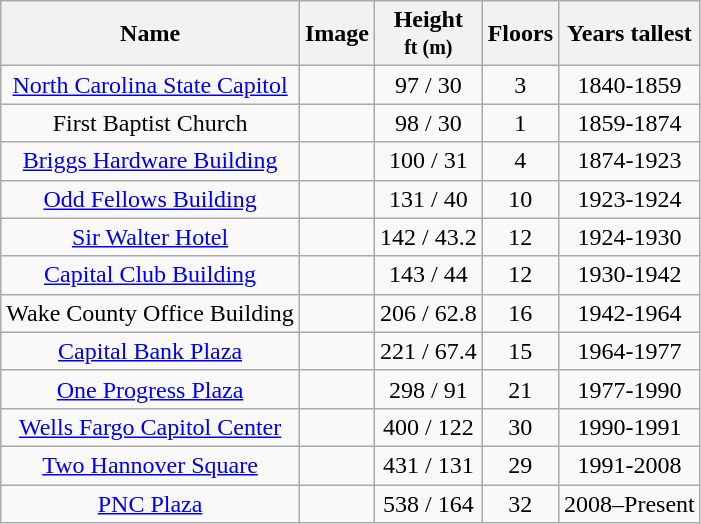<table class="wikitable sortable">
<tr>
<th>Name</th>
<th class="unsortable">Image</th>
<th>Height<br><small>ft (m)</small></th>
<th>Floors</th>
<th>Years tallest</th>
</tr>
<tr>
<td style="text-align:center;"><a href='#'>North Carolina State Capitol</a></td>
<td></td>
<td style="text-align:center;">97 / 30</td>
<td style="text-align:center;">3</td>
<td style="text-align:center;">1840-1859</td>
</tr>
<tr>
<td style="text-align:center;">First Baptist Church</td>
<td></td>
<td style="text-align:center;">98 / 30</td>
<td style="text-align:center;">1</td>
<td style="text-align:center;">1859-1874</td>
</tr>
<tr>
<td style="text-align:center;"><a href='#'>Briggs Hardware Building</a></td>
<td></td>
<td style="text-align:center;">100 / 31</td>
<td style="text-align:center;">4</td>
<td style="text-align:center;">1874-1923</td>
</tr>
<tr>
<td style="text-align:center;"><a href='#'>Odd Fellows Building</a></td>
<td></td>
<td style="text-align:center;">131 / 40</td>
<td style="text-align:center;">10</td>
<td style="text-align:center;">1923-1924</td>
</tr>
<tr>
<td style="text-align:center;"><a href='#'>Sir Walter Hotel</a></td>
<td></td>
<td style="text-align:center;">142 / 43.2</td>
<td style="text-align:center;">12</td>
<td style="text-align:center;">1924-1930</td>
</tr>
<tr>
<td style="text-align:center;"><a href='#'>Capital Club Building</a></td>
<td></td>
<td style="text-align:center;">143 / 44</td>
<td style="text-align:center;">12</td>
<td style="text-align:center;">1930-1942</td>
</tr>
<tr>
<td style="text-align:center;">Wake County Office Building</td>
<td></td>
<td style="text-align:center;">206 / 62.8</td>
<td style="text-align:center;">16</td>
<td style="text-align:center;">1942-1964</td>
</tr>
<tr>
<td style="text-align:center;"><a href='#'>Capital Bank Plaza</a></td>
<td></td>
<td style="text-align:center;">221 / 67.4</td>
<td style="text-align:center;">15</td>
<td style="text-align:center;">1964-1977</td>
</tr>
<tr>
<td style="text-align:center;"><a href='#'>One Progress Plaza</a></td>
<td></td>
<td style="text-align:center;">298 / 91</td>
<td style="text-align:center;">21</td>
<td style="text-align:center;">1977-1990</td>
</tr>
<tr>
<td style="text-align:center;"><a href='#'>Wells Fargo Capitol Center</a></td>
<td></td>
<td style="text-align:center;">400 / 122</td>
<td style="text-align:center;">30</td>
<td style="text-align:center;">1990-1991</td>
</tr>
<tr>
<td style="text-align:center;"><a href='#'>Two Hannover Square</a></td>
<td></td>
<td style="text-align:center;">431 / 131</td>
<td style="text-align:center;">29</td>
<td style="text-align:center;">1991-2008</td>
</tr>
<tr>
<td style="text-align:center;"><a href='#'>PNC Plaza</a></td>
<td></td>
<td style="text-align:center;">538 / 164</td>
<td style="text-align:center;">32</td>
<td style="text-align:center;">2008–Present</td>
</tr>
</table>
